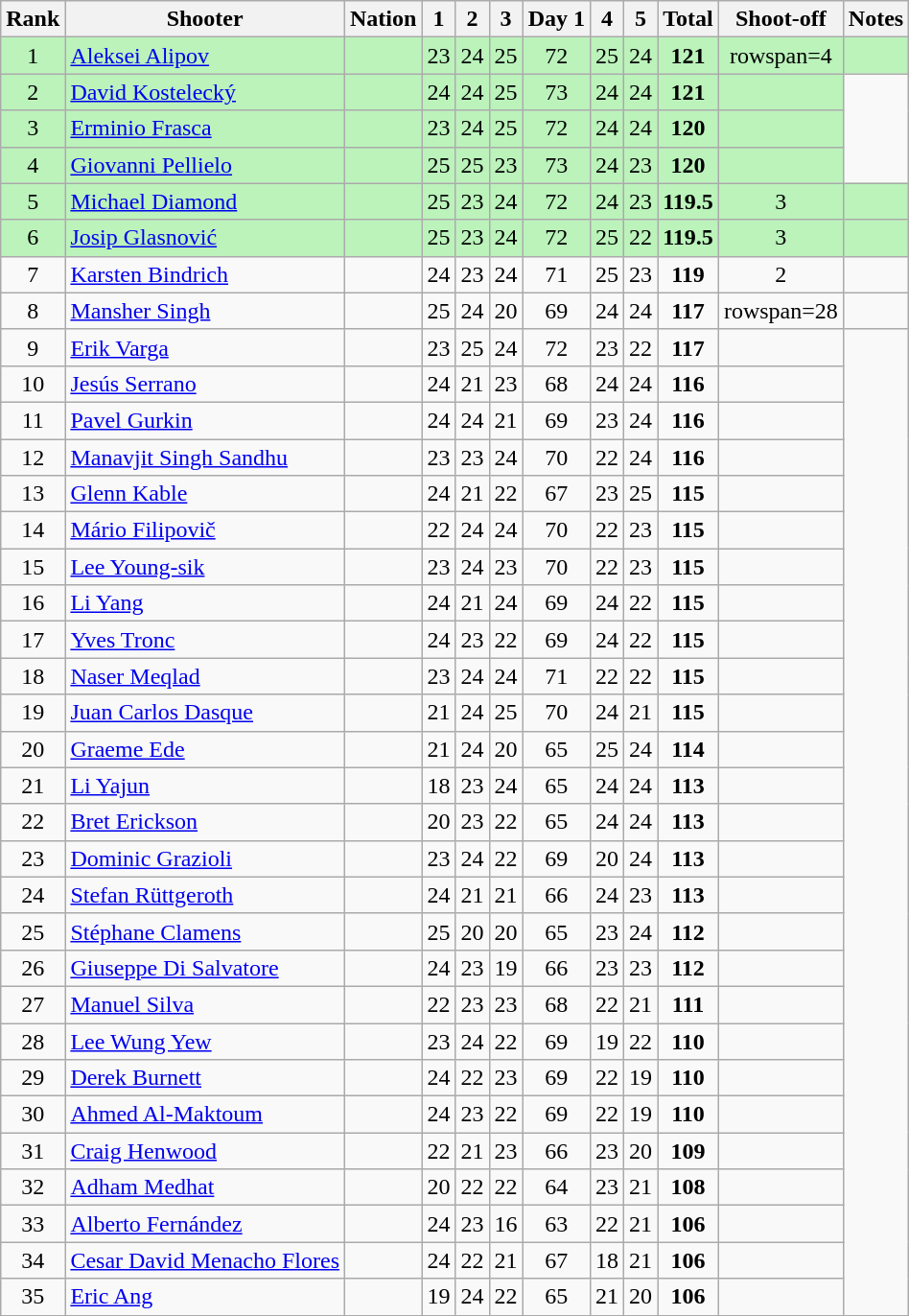<table class="wikitable sortable" style="text-align:center">
<tr>
<th>Rank</th>
<th>Shooter</th>
<th>Nation</th>
<th>1</th>
<th>2</th>
<th>3</th>
<th>Day 1</th>
<th>4</th>
<th>5</th>
<th>Total</th>
<th>Shoot-off</th>
<th>Notes</th>
</tr>
<tr bgcolor=#bbf3bb>
<td>1</td>
<td align=left><a href='#'>Aleksei Alipov</a></td>
<td align="left"></td>
<td>23</td>
<td>24</td>
<td>25</td>
<td>72</td>
<td>25</td>
<td>24</td>
<td><strong> 121 </strong></td>
<td>rowspan=4 </td>
<td></td>
</tr>
<tr bgcolor=#bbf3bb>
<td>2</td>
<td align=left><a href='#'>David Kostelecký</a></td>
<td align="left"></td>
<td>24</td>
<td>24</td>
<td>25</td>
<td>73</td>
<td>24</td>
<td>24</td>
<td><strong> 121 </strong></td>
<td></td>
</tr>
<tr bgcolor=#bbf3bb>
<td>3</td>
<td align=left><a href='#'>Erminio Frasca</a></td>
<td align="left"></td>
<td>23</td>
<td>24</td>
<td>25</td>
<td>72</td>
<td>24</td>
<td>24</td>
<td><strong> 120 </strong></td>
<td></td>
</tr>
<tr bgcolor=#bbf3bb>
<td>4</td>
<td align=left><a href='#'>Giovanni Pellielo</a></td>
<td align="left"></td>
<td>25</td>
<td>25</td>
<td>23</td>
<td>73</td>
<td>24</td>
<td>23</td>
<td><strong> 120 </strong></td>
<td></td>
</tr>
<tr bgcolor=#bbf3bb>
<td>5</td>
<td align=left><a href='#'>Michael Diamond</a></td>
<td align="left"></td>
<td>25</td>
<td>23</td>
<td>24</td>
<td>72</td>
<td>24</td>
<td>23</td>
<td><strong> 119<span>.5</span> </strong></td>
<td>3</td>
<td></td>
</tr>
<tr bgcolor=#bbf3bb>
<td>6</td>
<td align=left><a href='#'>Josip Glasnović</a></td>
<td align="left"></td>
<td>25</td>
<td>23</td>
<td>24</td>
<td>72</td>
<td>25</td>
<td>22</td>
<td><strong> 119<span>.5</span> </strong></td>
<td>3</td>
<td></td>
</tr>
<tr>
<td>7</td>
<td align=left><a href='#'>Karsten Bindrich</a></td>
<td align="left"></td>
<td>24</td>
<td>23</td>
<td>24</td>
<td>71</td>
<td>25</td>
<td>23</td>
<td><strong>119</strong></td>
<td>2</td>
<td></td>
</tr>
<tr>
<td>8</td>
<td align=left><a href='#'>Mansher Singh</a></td>
<td align="left"></td>
<td>25</td>
<td>24</td>
<td>20</td>
<td>69</td>
<td>24</td>
<td>24</td>
<td><strong>117</strong></td>
<td>rowspan=28 </td>
<td></td>
</tr>
<tr>
<td>9</td>
<td align=left><a href='#'>Erik Varga</a></td>
<td align="left"></td>
<td>23</td>
<td>25</td>
<td>24</td>
<td>72</td>
<td>23</td>
<td>22</td>
<td><strong>117</strong></td>
<td></td>
</tr>
<tr>
<td>10</td>
<td align=left><a href='#'>Jesús Serrano</a></td>
<td align="left"></td>
<td>24</td>
<td>21</td>
<td>23</td>
<td>68</td>
<td>24</td>
<td>24</td>
<td><strong>116</strong></td>
<td></td>
</tr>
<tr>
<td>11</td>
<td align=left><a href='#'>Pavel Gurkin</a></td>
<td align="left"></td>
<td>24</td>
<td>24</td>
<td>21</td>
<td>69</td>
<td>23</td>
<td>24</td>
<td><strong>116</strong></td>
<td></td>
</tr>
<tr>
<td>12</td>
<td align=left><a href='#'>Manavjit Singh Sandhu</a></td>
<td align="left"></td>
<td>23</td>
<td>23</td>
<td>24</td>
<td>70</td>
<td>22</td>
<td>24</td>
<td><strong>116</strong></td>
<td></td>
</tr>
<tr>
<td>13</td>
<td align=left><a href='#'>Glenn Kable</a></td>
<td align="left"></td>
<td>24</td>
<td>21</td>
<td>22</td>
<td>67</td>
<td>23</td>
<td>25</td>
<td><strong>115</strong></td>
<td></td>
</tr>
<tr>
<td>14</td>
<td align=left><a href='#'>Mário Filipovič</a></td>
<td align="left"></td>
<td>22</td>
<td>24</td>
<td>24</td>
<td>70</td>
<td>22</td>
<td>23</td>
<td><strong>115</strong></td>
<td></td>
</tr>
<tr>
<td>15</td>
<td align=left><a href='#'>Lee Young-sik</a></td>
<td align="left"></td>
<td>23</td>
<td>24</td>
<td>23</td>
<td>70</td>
<td>22</td>
<td>23</td>
<td><strong>115</strong></td>
<td></td>
</tr>
<tr>
<td>16</td>
<td align=left><a href='#'>Li Yang</a></td>
<td align="left"></td>
<td>24</td>
<td>21</td>
<td>24</td>
<td>69</td>
<td>24</td>
<td>22</td>
<td><strong>115</strong></td>
<td></td>
</tr>
<tr>
<td>17</td>
<td align=left><a href='#'>Yves Tronc</a></td>
<td align="left"></td>
<td>24</td>
<td>23</td>
<td>22</td>
<td>69</td>
<td>24</td>
<td>22</td>
<td><strong>115</strong></td>
<td></td>
</tr>
<tr>
<td>18</td>
<td align=left><a href='#'>Naser Meqlad</a></td>
<td align="left"></td>
<td>23</td>
<td>24</td>
<td>24</td>
<td>71</td>
<td>22</td>
<td>22</td>
<td><strong>115</strong></td>
<td></td>
</tr>
<tr>
<td>19</td>
<td align=left><a href='#'>Juan Carlos Dasque</a></td>
<td align="left"></td>
<td>21</td>
<td>24</td>
<td>25</td>
<td>70</td>
<td>24</td>
<td>21</td>
<td><strong>115</strong></td>
<td></td>
</tr>
<tr>
<td>20</td>
<td align=left><a href='#'>Graeme Ede</a></td>
<td align="left"></td>
<td>21</td>
<td>24</td>
<td>20</td>
<td>65</td>
<td>25</td>
<td>24</td>
<td><strong>114</strong></td>
<td></td>
</tr>
<tr>
<td>21</td>
<td align=left><a href='#'>Li Yajun</a></td>
<td align="left"></td>
<td>18</td>
<td>23</td>
<td>24</td>
<td>65</td>
<td>24</td>
<td>24</td>
<td><strong>113</strong></td>
<td></td>
</tr>
<tr>
<td>22</td>
<td align=left><a href='#'>Bret Erickson</a></td>
<td align="left"></td>
<td>20</td>
<td>23</td>
<td>22</td>
<td>65</td>
<td>24</td>
<td>24</td>
<td><strong>113</strong></td>
<td></td>
</tr>
<tr>
<td>23</td>
<td align=left><a href='#'>Dominic Grazioli</a></td>
<td align="left"></td>
<td>23</td>
<td>24</td>
<td>22</td>
<td>69</td>
<td>20</td>
<td>24</td>
<td><strong>113</strong></td>
<td></td>
</tr>
<tr>
<td>24</td>
<td align=left><a href='#'>Stefan Rüttgeroth</a></td>
<td align="left"></td>
<td>24</td>
<td>21</td>
<td>21</td>
<td>66</td>
<td>24</td>
<td>23</td>
<td><strong>113</strong></td>
<td></td>
</tr>
<tr>
<td>25</td>
<td align=left><a href='#'>Stéphane Clamens</a></td>
<td align="left"></td>
<td>25</td>
<td>20</td>
<td>20</td>
<td>65</td>
<td>23</td>
<td>24</td>
<td><strong>112</strong></td>
<td></td>
</tr>
<tr>
<td>26</td>
<td align=left><a href='#'>Giuseppe Di Salvatore</a></td>
<td align="left"></td>
<td>24</td>
<td>23</td>
<td>19</td>
<td>66</td>
<td>23</td>
<td>23</td>
<td><strong>112</strong></td>
<td></td>
</tr>
<tr>
<td>27</td>
<td align=left><a href='#'>Manuel Silva</a></td>
<td align="left"></td>
<td>22</td>
<td>23</td>
<td>23</td>
<td>68</td>
<td>22</td>
<td>21</td>
<td><strong>111</strong></td>
<td></td>
</tr>
<tr>
<td>28</td>
<td align=left><a href='#'>Lee Wung Yew</a></td>
<td align="left"></td>
<td>23</td>
<td>24</td>
<td>22</td>
<td>69</td>
<td>19</td>
<td>22</td>
<td><strong>110</strong></td>
<td></td>
</tr>
<tr>
<td>29</td>
<td align=left><a href='#'>Derek Burnett</a></td>
<td align="left"></td>
<td>24</td>
<td>22</td>
<td>23</td>
<td>69</td>
<td>22</td>
<td>19</td>
<td><strong>110</strong></td>
<td></td>
</tr>
<tr>
<td>30</td>
<td align=left><a href='#'>Ahmed Al-Maktoum</a></td>
<td align="left"></td>
<td>24</td>
<td>23</td>
<td>22</td>
<td>69</td>
<td>22</td>
<td>19</td>
<td><strong>110</strong></td>
<td></td>
</tr>
<tr>
<td>31</td>
<td align=left><a href='#'>Craig Henwood</a></td>
<td align="left"></td>
<td>22</td>
<td>21</td>
<td>23</td>
<td>66</td>
<td>23</td>
<td>20</td>
<td><strong>109</strong></td>
<td></td>
</tr>
<tr>
<td>32</td>
<td align=left><a href='#'>Adham Medhat</a></td>
<td align="left"></td>
<td>20</td>
<td>22</td>
<td>22</td>
<td>64</td>
<td>23</td>
<td>21</td>
<td><strong>108</strong></td>
<td></td>
</tr>
<tr>
<td>33</td>
<td align=left><a href='#'>Alberto Fernández</a></td>
<td align="left"></td>
<td>24</td>
<td>23</td>
<td>16</td>
<td>63</td>
<td>22</td>
<td>21</td>
<td><strong>106</strong></td>
<td></td>
</tr>
<tr>
<td>34</td>
<td align=left><a href='#'>Cesar David Menacho Flores</a></td>
<td align="left"></td>
<td>24</td>
<td>22</td>
<td>21</td>
<td>67</td>
<td>18</td>
<td>21</td>
<td><strong>106</strong></td>
<td></td>
</tr>
<tr>
<td>35</td>
<td align=left><a href='#'>Eric Ang</a></td>
<td align="left"></td>
<td>19</td>
<td>24</td>
<td>22</td>
<td>65</td>
<td>21</td>
<td>20</td>
<td><strong>106</strong></td>
<td></td>
</tr>
</table>
